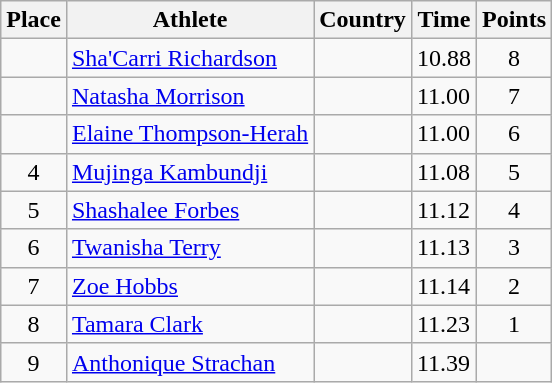<table class="wikitable">
<tr>
<th>Place</th>
<th>Athlete</th>
<th>Country</th>
<th>Time</th>
<th>Points</th>
</tr>
<tr>
<td align=center></td>
<td><a href='#'>Sha'Carri Richardson</a></td>
<td></td>
<td>10.88</td>
<td align=center>8</td>
</tr>
<tr>
<td align=center></td>
<td><a href='#'>Natasha Morrison</a></td>
<td></td>
<td>11.00</td>
<td align=center>7</td>
</tr>
<tr>
<td align=center></td>
<td><a href='#'>Elaine Thompson-Herah</a></td>
<td></td>
<td>11.00</td>
<td align=center>6</td>
</tr>
<tr>
<td align=center>4</td>
<td><a href='#'>Mujinga Kambundji</a></td>
<td></td>
<td>11.08</td>
<td align=center>5</td>
</tr>
<tr>
<td align=center>5</td>
<td><a href='#'>Shashalee Forbes</a></td>
<td></td>
<td>11.12</td>
<td align=center>4</td>
</tr>
<tr>
<td align=center>6</td>
<td><a href='#'>Twanisha Terry</a></td>
<td></td>
<td>11.13</td>
<td align=center>3</td>
</tr>
<tr>
<td align=center>7</td>
<td><a href='#'>Zoe Hobbs</a></td>
<td></td>
<td>11.14</td>
<td align=center>2</td>
</tr>
<tr>
<td align=center>8</td>
<td><a href='#'>Tamara Clark</a></td>
<td></td>
<td>11.23</td>
<td align=center>1</td>
</tr>
<tr>
<td align=center>9</td>
<td><a href='#'>Anthonique Strachan</a></td>
<td></td>
<td>11.39</td>
<td align=center></td>
</tr>
</table>
